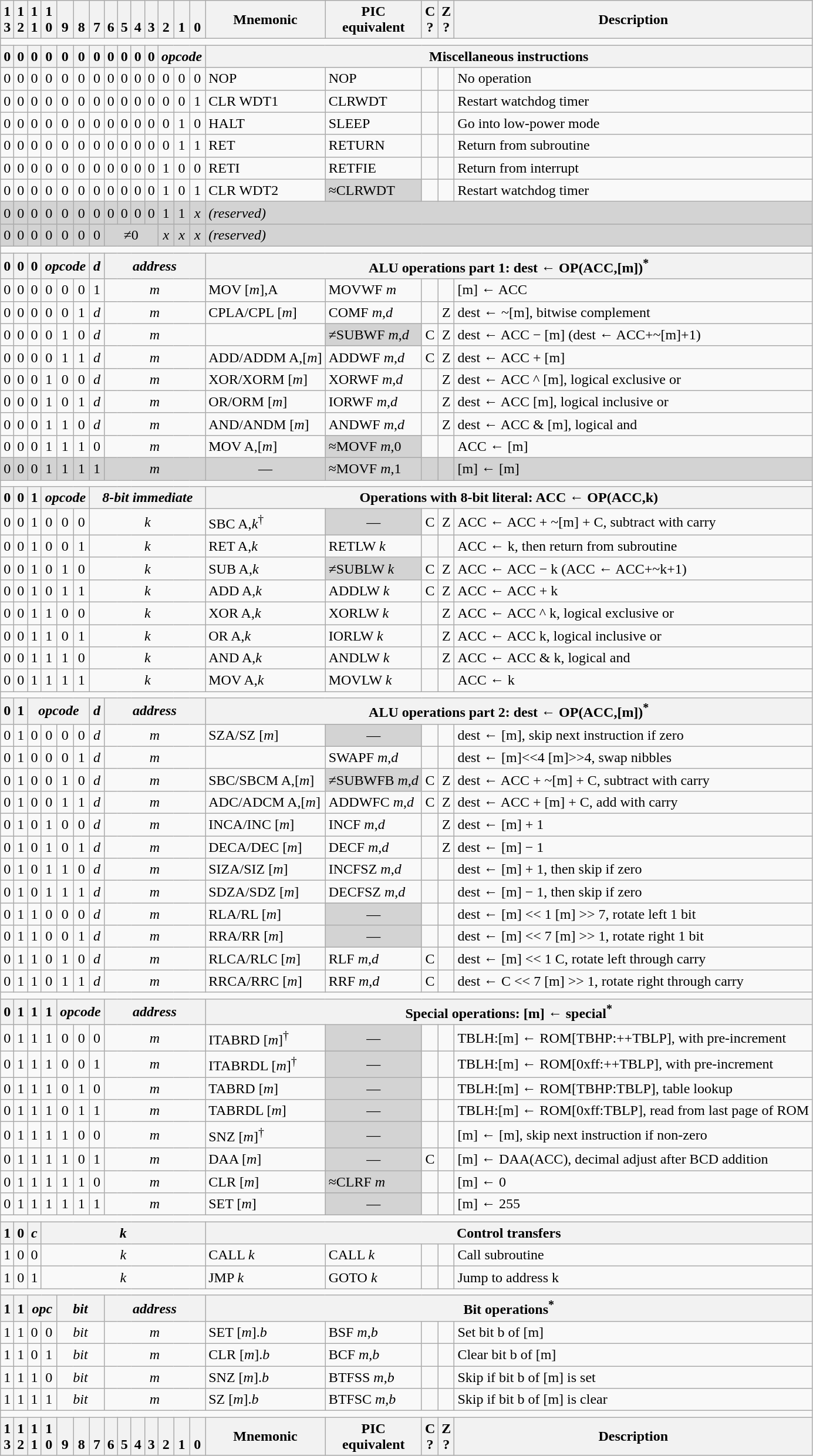<table class="wikitable" style="text-align:center">
<tr>
<th>1<br>3</th>
<th>1<br>2</th>
<th>1<br>1</th>
<th>1<br>0</th>
<th><br>9</th>
<th><br>8</th>
<th><br>7</th>
<th><br>6</th>
<th><br>5</th>
<th><br>4</th>
<th><br>3</th>
<th><br>2</th>
<th><br>1</th>
<th><br>0</th>
<th>Mnemonic</th>
<th>PIC<br>equivalent</th>
<th>C<br>?</th>
<th>Z<br>?</th>
<th>Description</th>
</tr>
<tr>
<td colspan=19></td>
</tr>
<tr>
<th>0</th>
<th>0</th>
<th>0</th>
<th>0</th>
<th>0</th>
<th>0</th>
<th>0</th>
<th>0</th>
<th>0</th>
<th>0</th>
<th>0</th>
<th colspan=3><em>opcode</em></th>
<th colspan=5>Miscellaneous instructions</th>
</tr>
<tr>
<td>0</td>
<td>0</td>
<td>0</td>
<td>0</td>
<td>0</td>
<td>0</td>
<td>0</td>
<td>0</td>
<td>0</td>
<td>0</td>
<td>0</td>
<td>0</td>
<td>0</td>
<td>0</td>
<td align=left>NOP</td>
<td align=left>NOP</td>
<td></td>
<td></td>
<td align=left>No operation</td>
</tr>
<tr>
<td>0</td>
<td>0</td>
<td>0</td>
<td>0</td>
<td>0</td>
<td>0</td>
<td>0</td>
<td>0</td>
<td>0</td>
<td>0</td>
<td>0</td>
<td>0</td>
<td>0</td>
<td>1</td>
<td align=left>CLR WDT1</td>
<td align=left>CLRWDT</td>
<td></td>
<td></td>
<td align=left>Restart watchdog timer</td>
</tr>
<tr>
<td>0</td>
<td>0</td>
<td>0</td>
<td>0</td>
<td>0</td>
<td>0</td>
<td>0</td>
<td>0</td>
<td>0</td>
<td>0</td>
<td>0</td>
<td>0</td>
<td>1</td>
<td>0</td>
<td align=left>HALT</td>
<td align=left>SLEEP</td>
<td></td>
<td></td>
<td align=left>Go into low-power  mode</td>
</tr>
<tr>
<td>0</td>
<td>0</td>
<td>0</td>
<td>0</td>
<td>0</td>
<td>0</td>
<td>0</td>
<td>0</td>
<td>0</td>
<td>0</td>
<td>0</td>
<td>0</td>
<td>1</td>
<td>1</td>
<td align=left>RET</td>
<td align=left>RETURN</td>
<td></td>
<td></td>
<td align=left>Return from subroutine</td>
</tr>
<tr>
<td>0</td>
<td>0</td>
<td>0</td>
<td>0</td>
<td>0</td>
<td>0</td>
<td>0</td>
<td>0</td>
<td>0</td>
<td>0</td>
<td>0</td>
<td>1</td>
<td>0</td>
<td>0</td>
<td align=left>RETI</td>
<td align=left>RETFIE</td>
<td></td>
<td></td>
<td align=left>Return from interrupt</td>
</tr>
<tr>
<td>0</td>
<td>0</td>
<td>0</td>
<td>0</td>
<td>0</td>
<td>0</td>
<td>0</td>
<td>0</td>
<td>0</td>
<td>0</td>
<td>0</td>
<td>1</td>
<td>0</td>
<td>1</td>
<td align=left>CLR WDT2</td>
<td bgcolor=lightgrey align=left>≈CLRWDT</td>
<td></td>
<td></td>
<td align=left>Restart watchdog timer</td>
</tr>
<tr style="background:lightgrey;">
<td>0</td>
<td>0</td>
<td>0</td>
<td>0</td>
<td>0</td>
<td>0</td>
<td>0</td>
<td>0</td>
<td>0</td>
<td>0</td>
<td>0</td>
<td>1</td>
<td>1</td>
<td><em>x</em></td>
<td style="text-align:left;" colspan="5"><em>(reserved)</em></td>
</tr>
<tr style="background:lightgrey;">
<td>0</td>
<td>0</td>
<td>0</td>
<td>0</td>
<td>0</td>
<td>0</td>
<td>0</td>
<td colspan=4>≠0</td>
<td><em>x</em></td>
<td><em>x</em></td>
<td><em>x</em></td>
<td style="text-align:left;" colspan="5"><em>(reserved)</em></td>
</tr>
<tr>
<td colspan=19></td>
</tr>
<tr>
<th>0</th>
<th>0</th>
<th>0</th>
<th colspan=3><em>opcode</em></th>
<th><em>d</em></th>
<th colspan=7><em>address</em></th>
<th colspan=5>ALU operations part 1: dest ← OP(ACC,[m])<sup>*</sup></th>
</tr>
<tr>
<td>0</td>
<td>0</td>
<td>0</td>
<td>0</td>
<td>0</td>
<td>0</td>
<td>1</td>
<td colspan=7><em>m</em></td>
<td align=left>MOV [<em>m</em>],A</td>
<td align=left>MOVWF <em>m</em></td>
<td></td>
<td></td>
<td align=left>[m] ← ACC</td>
</tr>
<tr>
<td>0</td>
<td>0</td>
<td>0</td>
<td>0</td>
<td>0</td>
<td>1</td>
<td><em>d</em></td>
<td colspan=7><em>m</em></td>
<td align=left>CPLA/CPL [<em>m</em>]</td>
<td align=left>COMF <em>m</em>,<em>d</em></td>
<td></td>
<td>Z</td>
<td align=left>dest ← ~[m], bitwise complement</td>
</tr>
<tr>
<td>0</td>
<td>0</td>
<td>0</td>
<td>0</td>
<td>1</td>
<td>0</td>
<td><em>d</em></td>
<td colspan=7><em>m</em></td>
<td align=left></td>
<td bgcolor=lightgrey align=left>≠SUBWF <em>m</em>,<em>d</em></td>
<td>C</td>
<td>Z</td>
<td align=left>dest ← ACC − [m] (dest ← ACC+~[m]+1)</td>
</tr>
<tr>
<td>0</td>
<td>0</td>
<td>0</td>
<td>0</td>
<td>1</td>
<td>1</td>
<td><em>d</em></td>
<td colspan=7><em>m</em></td>
<td align=left>ADD/ADDM A,[<em>m</em>]</td>
<td align=left>ADDWF <em>m</em>,<em>d</em></td>
<td>C</td>
<td>Z</td>
<td align=left>dest ← ACC + [m]</td>
</tr>
<tr>
<td>0</td>
<td>0</td>
<td>0</td>
<td>1</td>
<td>0</td>
<td>0</td>
<td><em>d</em></td>
<td colspan=7><em>m</em></td>
<td align=left>XOR/XORM [<em>m</em>]</td>
<td align=left>XORWF <em>m</em>,<em>d</em></td>
<td></td>
<td>Z</td>
<td align=left>dest ← ACC ^ [m], logical exclusive or</td>
</tr>
<tr>
<td>0</td>
<td>0</td>
<td>0</td>
<td>1</td>
<td>0</td>
<td>1</td>
<td><em>d</em></td>
<td colspan=7><em>m</em></td>
<td align=left>OR/ORM [<em>m</em>]</td>
<td align=left>IORWF <em>m</em>,<em>d</em></td>
<td></td>
<td>Z</td>
<td align=left>dest ← ACC  [m], logical inclusive or</td>
</tr>
<tr>
<td>0</td>
<td>0</td>
<td>0</td>
<td>1</td>
<td>1</td>
<td>0</td>
<td><em>d</em></td>
<td colspan=7><em>m</em></td>
<td align=left>AND/ANDM [<em>m</em>]</td>
<td align=left>ANDWF <em>m</em>,<em>d</em></td>
<td></td>
<td>Z</td>
<td align=left>dest ← ACC & [m], logical and</td>
</tr>
<tr>
<td>0</td>
<td>0</td>
<td>0</td>
<td>1</td>
<td>1</td>
<td>1</td>
<td>0</td>
<td colspan=7><em>m</em></td>
<td align=left>MOV A,[<em>m</em>]</td>
<td bgcolor=lightgrey align=left>≈MOVF <em>m</em>,0</td>
<td></td>
<td></td>
<td align=left>ACC ← [m]</td>
</tr>
<tr style="background:lightgrey;">
<td>0</td>
<td>0</td>
<td>0</td>
<td>1</td>
<td>1</td>
<td>1</td>
<td>1</td>
<td colspan=7><em>m</em></td>
<td>—</td>
<td align=left>≈MOVF <em>m</em>,1</td>
<td></td>
<td></td>
<td align=left>[m] ← [m]</td>
</tr>
<tr>
<td colspan=19></td>
</tr>
<tr>
<th>0</th>
<th>0</th>
<th>1</th>
<th colspan=3><em>opcode</em></th>
<th colspan=8><em>8-bit immediate</em></th>
<th colspan=5>Operations with 8-bit literal: ACC ← OP(ACC,k)</th>
</tr>
<tr>
<td>0</td>
<td>0</td>
<td>1</td>
<td>0</td>
<td>0</td>
<td>0</td>
<td colspan=8><em>k</em></td>
<td align=left>SBC A,<em>k</em><sup>†</sup></td>
<td bgcolor=lightgrey>—</td>
<td>C</td>
<td>Z</td>
<td align=left>ACC ← ACC + ~[m] + C, subtract with carry</td>
</tr>
<tr>
<td>0</td>
<td>0</td>
<td>1</td>
<td>0</td>
<td>0</td>
<td>1</td>
<td colspan=8><em>k</em></td>
<td align=left>RET A,<em>k</em></td>
<td align=left>RETLW <em>k</em></td>
<td></td>
<td></td>
<td align=left>ACC ← k, then return from subroutine</td>
</tr>
<tr>
<td>0</td>
<td>0</td>
<td>1</td>
<td>0</td>
<td>1</td>
<td>0</td>
<td colspan=8><em>k</em></td>
<td align=left>SUB A,<em>k</em></td>
<td bgcolor=lightgrey align=left>≠SUBLW <em>k</em></td>
<td>C</td>
<td>Z</td>
<td align=left>ACC ← ACC − k (ACC ← ACC+~k+1)</td>
</tr>
<tr>
<td>0</td>
<td>0</td>
<td>1</td>
<td>0</td>
<td>1</td>
<td>1</td>
<td colspan=8><em>k</em></td>
<td align=left>ADD A,<em>k</em></td>
<td align=left>ADDLW <em>k</em></td>
<td>C</td>
<td>Z</td>
<td align=left>ACC ← ACC + k</td>
</tr>
<tr>
<td>0</td>
<td>0</td>
<td>1</td>
<td>1</td>
<td>0</td>
<td>0</td>
<td colspan=8><em>k</em></td>
<td align=left>XOR A,<em>k</em></td>
<td align=left>XORLW <em>k</em></td>
<td></td>
<td>Z</td>
<td align=left>ACC ← ACC ^ k, logical exclusive or</td>
</tr>
<tr>
<td>0</td>
<td>0</td>
<td>1</td>
<td>1</td>
<td>0</td>
<td>1</td>
<td colspan=8><em>k</em></td>
<td align=left>OR A,<em>k</em></td>
<td align=left>IORLW <em>k</em></td>
<td></td>
<td>Z</td>
<td align=left>ACC ← ACC  k, logical inclusive or</td>
</tr>
<tr>
<td>0</td>
<td>0</td>
<td>1</td>
<td>1</td>
<td>1</td>
<td>0</td>
<td colspan=8><em>k</em></td>
<td align=left>AND A,<em>k</em></td>
<td align=left>ANDLW <em>k</em></td>
<td></td>
<td>Z</td>
<td align=left>ACC ← ACC & k, logical and</td>
</tr>
<tr>
<td>0</td>
<td>0</td>
<td>1</td>
<td>1</td>
<td>1</td>
<td>1</td>
<td colspan=8><em>k</em></td>
<td align=left>MOV A,<em>k</em></td>
<td align=left>MOVLW <em>k</em></td>
<td></td>
<td></td>
<td align=left>ACC ← k</td>
</tr>
<tr>
<td colspan=19></td>
</tr>
<tr>
<th>0</th>
<th>1</th>
<th colspan=4><em>opcode</em></th>
<th><em>d</em></th>
<th colspan=7><em>address</em></th>
<th colspan=5>ALU operations part 2: dest ← OP(ACC,[m])<sup>*</sup></th>
</tr>
<tr>
<td>0</td>
<td>1</td>
<td>0</td>
<td>0</td>
<td>0</td>
<td>0</td>
<td><em>d</em></td>
<td colspan=7><em>m</em></td>
<td align=left>SZA/SZ [<em>m</em>]</td>
<td bgcolor=lightgrey>—</td>
<td></td>
<td></td>
<td align=left>dest ← [m], skip next instruction if zero</td>
</tr>
<tr>
<td>0</td>
<td>1</td>
<td>0</td>
<td>0</td>
<td>0</td>
<td>1</td>
<td><em>d</em></td>
<td colspan=7><em>m</em></td>
<td align=left></td>
<td align=left>SWAPF <em>m</em>,<em>d</em></td>
<td></td>
<td></td>
<td align=left>dest ← [m]<<4  [m]>>4, swap nibbles</td>
</tr>
<tr>
<td>0</td>
<td>1</td>
<td>0</td>
<td>0</td>
<td>1</td>
<td>0</td>
<td><em>d</em></td>
<td colspan=7><em>m</em></td>
<td align=left>SBC/SBCM A,[<em>m</em>]</td>
<td bgcolor=lightgrey align=left>≠SUBWFB <em>m</em>,<em>d</em></td>
<td>C</td>
<td>Z</td>
<td align=left>dest ← ACC + ~[m] + C, subtract with carry</td>
</tr>
<tr>
<td>0</td>
<td>1</td>
<td>0</td>
<td>0</td>
<td>1</td>
<td>1</td>
<td><em>d</em></td>
<td colspan=7><em>m</em></td>
<td align=left>ADC/ADCM A,[<em>m</em>]</td>
<td align=left>ADDWFC <em>m</em>,<em>d</em></td>
<td>C</td>
<td>Z</td>
<td align=left>dest ← ACC + [m] + C, add with carry</td>
</tr>
<tr>
<td>0</td>
<td>1</td>
<td>0</td>
<td>1</td>
<td>0</td>
<td>0</td>
<td><em>d</em></td>
<td colspan=7><em>m</em></td>
<td align=left>INCA/INC [<em>m</em>]</td>
<td align=left>INCF <em>m</em>,<em>d</em></td>
<td></td>
<td>Z</td>
<td align=left>dest ← [m] + 1</td>
</tr>
<tr>
<td>0</td>
<td>1</td>
<td>0</td>
<td>1</td>
<td>0</td>
<td>1</td>
<td><em>d</em></td>
<td colspan=7><em>m</em></td>
<td align=left>DECA/DEC [<em>m</em>]</td>
<td align=left>DECF <em>m</em>,<em>d</em></td>
<td></td>
<td>Z</td>
<td align=left>dest ← [m] − 1</td>
</tr>
<tr>
<td>0</td>
<td>1</td>
<td>0</td>
<td>1</td>
<td>1</td>
<td>0</td>
<td><em>d</em></td>
<td colspan=7><em>m</em></td>
<td align=left>SIZA/SIZ [<em>m</em>]</td>
<td align=left>INCFSZ <em>m</em>,<em>d</em></td>
<td></td>
<td></td>
<td align=left>dest ← [m] + 1, then skip if zero</td>
</tr>
<tr>
<td>0</td>
<td>1</td>
<td>0</td>
<td>1</td>
<td>1</td>
<td>1</td>
<td><em>d</em></td>
<td colspan=7><em>m</em></td>
<td align=left>SDZA/SDZ [<em>m</em>]</td>
<td align=left>DECFSZ <em>m</em>,<em>d</em></td>
<td></td>
<td></td>
<td align=left>dest ← [m] − 1, then skip if zero</td>
</tr>
<tr>
<td>0</td>
<td>1</td>
<td>1</td>
<td>0</td>
<td>0</td>
<td>0</td>
<td><em>d</em></td>
<td colspan=7><em>m</em></td>
<td align=left>RLA/RL [<em>m</em>]</td>
<td bgcolor=lightgrey>—</td>
<td></td>
<td></td>
<td align=left>dest ← [m] << 1  [m] >> 7, rotate left 1 bit</td>
</tr>
<tr>
<td>0</td>
<td>1</td>
<td>1</td>
<td>0</td>
<td>0</td>
<td>1</td>
<td><em>d</em></td>
<td colspan=7><em>m</em></td>
<td align=left>RRA/RR [<em>m</em>]</td>
<td bgcolor=lightgrey>—</td>
<td></td>
<td></td>
<td align=left>dest ← [m] << 7  [m] >> 1, rotate right 1 bit</td>
</tr>
<tr>
<td>0</td>
<td>1</td>
<td>1</td>
<td>0</td>
<td>1</td>
<td>0</td>
<td><em>d</em></td>
<td colspan=7><em>m</em></td>
<td align=left>RLCA/RLC [<em>m</em>]</td>
<td align=left>RLF <em>m</em>,<em>d</em></td>
<td>C</td>
<td></td>
<td align=left>dest ← [m] << 1  C, rotate left through carry</td>
</tr>
<tr>
<td>0</td>
<td>1</td>
<td>1</td>
<td>0</td>
<td>1</td>
<td>1</td>
<td><em>d</em></td>
<td colspan=7><em>m</em></td>
<td align=left>RRCA/RRC [<em>m</em>]</td>
<td align=left>RRF <em>m</em>,<em>d</em></td>
<td>C</td>
<td></td>
<td align=left>dest ← C << 7  [m] >> 1, rotate right through carry</td>
</tr>
<tr>
<td colspan=19></td>
</tr>
<tr>
<th>0</th>
<th>1</th>
<th>1</th>
<th>1</th>
<th colspan=3><em>opcode</em></th>
<th colspan=7><em>address</em></th>
<th colspan=5>Special operations: [m] ← special<sup>*</sup></th>
</tr>
<tr>
<td>0</td>
<td>1</td>
<td>1</td>
<td>1</td>
<td>0</td>
<td>0</td>
<td>0</td>
<td colspan=7><em>m</em></td>
<td align=left>ITABRD [<em>m</em>]<sup>†</sup></td>
<td bgcolor=lightgrey>—</td>
<td></td>
<td></td>
<td align=left>TBLH:[m] ← ROM[TBHP:++TBLP], with pre-increment</td>
</tr>
<tr>
<td>0</td>
<td>1</td>
<td>1</td>
<td>1</td>
<td>0</td>
<td>0</td>
<td>1</td>
<td colspan=7><em>m</em></td>
<td align=left>ITABRDL [<em>m</em>]<sup>†</sup></td>
<td bgcolor=lightgrey>—</td>
<td></td>
<td></td>
<td align=left>TBLH:[m] ← ROM[0xff:++TBLP], with pre-increment</td>
</tr>
<tr>
<td>0</td>
<td>1</td>
<td>1</td>
<td>1</td>
<td>0</td>
<td>1</td>
<td>0</td>
<td colspan=7><em>m</em></td>
<td align=left>TABRD [<em>m</em>]</td>
<td bgcolor=lightgrey>—</td>
<td></td>
<td></td>
<td align=left>TBLH:[m] ← ROM[TBHP:TBLP], table lookup</td>
</tr>
<tr>
<td>0</td>
<td>1</td>
<td>1</td>
<td>1</td>
<td>0</td>
<td>1</td>
<td>1</td>
<td colspan=7><em>m</em></td>
<td align=left>TABRDL [<em>m</em>]</td>
<td bgcolor=lightgrey>—</td>
<td></td>
<td></td>
<td align=left>TBLH:[m] ← ROM[0xff:TBLP], read from last page of ROM</td>
</tr>
<tr>
<td>0</td>
<td>1</td>
<td>1</td>
<td>1</td>
<td>1</td>
<td>0</td>
<td>0</td>
<td colspan=7><em>m</em></td>
<td align=left>SNZ [<em>m</em>]<sup>†</sup></td>
<td bgcolor=lightgrey>—</td>
<td></td>
<td></td>
<td align=left>[m] ← [m], skip next instruction if non-zero</td>
</tr>
<tr>
<td>0</td>
<td>1</td>
<td>1</td>
<td>1</td>
<td>1</td>
<td>0</td>
<td>1</td>
<td colspan=7><em>m</em></td>
<td align=left>DAA [<em>m</em>]</td>
<td bgcolor=lightgrey>—</td>
<td>C</td>
<td></td>
<td align=left>[m] ← DAA(ACC), decimal adjust after BCD addition</td>
</tr>
<tr>
<td>0</td>
<td>1</td>
<td>1</td>
<td>1</td>
<td>1</td>
<td>1</td>
<td>0</td>
<td colspan=7><em>m</em></td>
<td align=left>CLR [<em>m</em>]</td>
<td bgcolor=lightgrey align=left>≈CLRF <em>m</em></td>
<td></td>
<td></td>
<td align=left>[m] ← 0</td>
</tr>
<tr>
<td>0</td>
<td>1</td>
<td>1</td>
<td>1</td>
<td>1</td>
<td>1</td>
<td>1</td>
<td colspan=7><em>m</em></td>
<td align=left>SET [<em>m</em>]</td>
<td bgcolor=lightgrey>—</td>
<td></td>
<td></td>
<td align=left>[m] ← 255</td>
</tr>
<tr>
<td colspan=19></td>
</tr>
<tr>
<th>1</th>
<th>0</th>
<th><em>c</em></th>
<th colspan=11><em>k</em></th>
<th colspan=5>Control transfers</th>
</tr>
<tr>
<td>1</td>
<td>0</td>
<td>0</td>
<td colspan=11><em>k</em></td>
<td align=left>CALL <em>k</em></td>
<td align=left>CALL <em>k</em></td>
<td></td>
<td></td>
<td align=left>Call subroutine</td>
</tr>
<tr>
<td>1</td>
<td>0</td>
<td>1</td>
<td colspan=11><em>k</em></td>
<td align=left>JMP <em>k</em></td>
<td align=left>GOTO <em>k</em></td>
<td></td>
<td></td>
<td align=left>Jump to address k</td>
</tr>
<tr>
<td colspan=19></td>
</tr>
<tr>
<th>1</th>
<th>1</th>
<th colspan=2><em>opc</em></th>
<th colspan=3><em>bit</em></th>
<th colspan=7><em>address</em></th>
<th colspan=5>Bit operations<sup>*</sup></th>
</tr>
<tr>
<td>1</td>
<td>1</td>
<td>0</td>
<td>0</td>
<td colspan=3><em>bit</em></td>
<td colspan=7><em>m</em></td>
<td align=left>SET [<em>m</em>].<em>b</em></td>
<td align=left>BSF <em>m</em>,<em>b</em></td>
<td></td>
<td></td>
<td align=left>Set bit b of [m]</td>
</tr>
<tr>
<td>1</td>
<td>1</td>
<td>0</td>
<td>1</td>
<td colspan=3><em>bit</em></td>
<td colspan=7><em>m</em></td>
<td align=left>CLR [<em>m</em>].<em>b</em></td>
<td align=left>BCF <em>m</em>,<em>b</em></td>
<td></td>
<td></td>
<td align=left>Clear bit b of [m]</td>
</tr>
<tr>
<td>1</td>
<td>1</td>
<td>1</td>
<td>0</td>
<td colspan=3><em>bit</em></td>
<td colspan=7><em>m</em></td>
<td align=left>SNZ [<em>m</em>].<em>b</em></td>
<td align=left>BTFSS <em>m</em>,<em>b</em></td>
<td></td>
<td></td>
<td align=left>Skip if bit b of [m] is set</td>
</tr>
<tr>
<td>1</td>
<td>1</td>
<td>1</td>
<td>1</td>
<td colspan=3><em>bit</em></td>
<td colspan=7><em>m</em></td>
<td align=left>SZ [<em>m</em>].<em>b</em></td>
<td align=left>BTFSC <em>m</em>,<em>b</em></td>
<td></td>
<td></td>
<td align=left>Skip if bit b of [m] is clear</td>
</tr>
<tr>
<td colspan=19></td>
</tr>
<tr>
<th>1<br>3</th>
<th>1<br>2</th>
<th>1<br>1</th>
<th>1<br>0</th>
<th><br>9</th>
<th><br>8</th>
<th><br>7</th>
<th><br>6</th>
<th><br>5</th>
<th><br>4</th>
<th><br>3</th>
<th><br>2</th>
<th><br>1</th>
<th><br>0</th>
<th>Mnemonic</th>
<th>PIC<br>equivalent</th>
<th>C<br>?</th>
<th>Z<br>?</th>
<th>Description</th>
</tr>
</table>
